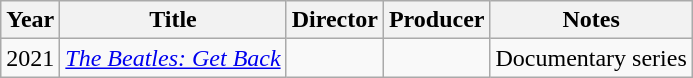<table class="wikitable">
<tr>
<th>Year</th>
<th>Title</th>
<th>Director</th>
<th>Producer</th>
<th>Notes</th>
</tr>
<tr>
<td>2021</td>
<td><em><a href='#'>The Beatles: Get Back</a></em></td>
<td></td>
<td></td>
<td>Documentary series</td>
</tr>
</table>
